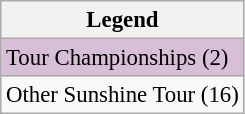<table class="wikitable" style="font-size:95%;">
<tr>
<th>Legend</th>
</tr>
<tr style="background:thistle;">
<td>Tour Championships (2)</td>
</tr>
<tr>
<td>Other Sunshine Tour (16)</td>
</tr>
</table>
